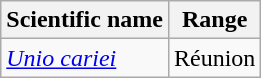<table class="wikitable sortable">
<tr>
<th>Scientific name</th>
<th>Range</th>
</tr>
<tr>
<td><em><a href='#'>Unio cariei</a></em></td>
<td>Réunion</td>
</tr>
</table>
